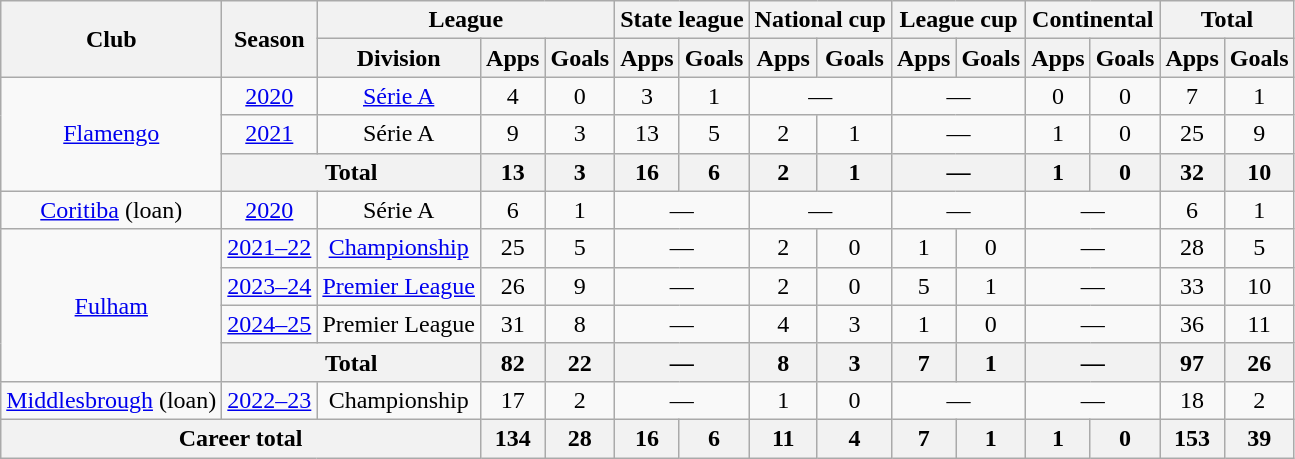<table class="wikitable" style="text-align:center">
<tr>
<th rowspan="2">Club</th>
<th rowspan="2">Season</th>
<th colspan="3">League</th>
<th colspan="2">State league</th>
<th colspan="2">National cup</th>
<th colspan="2">League cup</th>
<th colspan="2">Continental</th>
<th colspan="2">Total</th>
</tr>
<tr>
<th>Division</th>
<th>Apps</th>
<th>Goals</th>
<th>Apps</th>
<th>Goals</th>
<th>Apps</th>
<th>Goals</th>
<th>Apps</th>
<th>Goals</th>
<th>Apps</th>
<th>Goals</th>
<th>Apps</th>
<th>Goals</th>
</tr>
<tr>
<td rowspan="3"><a href='#'>Flamengo</a></td>
<td><a href='#'>2020</a></td>
<td><a href='#'>Série A</a></td>
<td>4</td>
<td>0</td>
<td>3</td>
<td>1</td>
<td colspan="2">—</td>
<td colspan="2">—</td>
<td>0</td>
<td>0</td>
<td>7</td>
<td>1</td>
</tr>
<tr>
<td><a href='#'>2021</a></td>
<td>Série A</td>
<td>9</td>
<td>3</td>
<td>13</td>
<td>5</td>
<td>2</td>
<td>1</td>
<td colspan="2">—</td>
<td>1</td>
<td>0</td>
<td>25</td>
<td>9</td>
</tr>
<tr>
<th colspan="2">Total</th>
<th>13</th>
<th>3</th>
<th>16</th>
<th>6</th>
<th>2</th>
<th>1</th>
<th colspan="2">—</th>
<th>1</th>
<th>0</th>
<th>32</th>
<th>10</th>
</tr>
<tr>
<td><a href='#'>Coritiba</a> (loan)</td>
<td><a href='#'>2020</a></td>
<td>Série A</td>
<td>6</td>
<td>1</td>
<td colspan="2">—</td>
<td colspan="2">—</td>
<td colspan="2">—</td>
<td colspan="2">—</td>
<td>6</td>
<td>1</td>
</tr>
<tr>
<td rowspan="4"><a href='#'>Fulham</a></td>
<td><a href='#'>2021–22</a></td>
<td><a href='#'>Championship</a></td>
<td>25</td>
<td>5</td>
<td colspan="2">—</td>
<td>2</td>
<td>0</td>
<td>1</td>
<td>0</td>
<td colspan="2">—</td>
<td>28</td>
<td>5</td>
</tr>
<tr>
<td><a href='#'>2023–24</a></td>
<td><a href='#'>Premier League</a></td>
<td>26</td>
<td>9</td>
<td colspan="2">—</td>
<td>2</td>
<td>0</td>
<td>5</td>
<td>1</td>
<td colspan="2">—</td>
<td>33</td>
<td>10</td>
</tr>
<tr>
<td><a href='#'>2024–25</a></td>
<td>Premier League</td>
<td>31</td>
<td>8</td>
<td colspan="2">—</td>
<td>4</td>
<td>3</td>
<td>1</td>
<td>0</td>
<td colspan="2">—</td>
<td>36</td>
<td>11</td>
</tr>
<tr>
<th colspan="2">Total</th>
<th>82</th>
<th>22</th>
<th colspan="2">—</th>
<th>8</th>
<th>3</th>
<th>7</th>
<th>1</th>
<th colspan="2">—</th>
<th>97</th>
<th>26</th>
</tr>
<tr>
<td><a href='#'>Middlesbrough</a> (loan)</td>
<td><a href='#'>2022–23</a></td>
<td>Championship</td>
<td>17</td>
<td>2</td>
<td colspan="2">—</td>
<td>1</td>
<td>0</td>
<td colspan="2">—</td>
<td colspan="2">—</td>
<td>18</td>
<td>2</td>
</tr>
<tr>
<th colspan="3">Career total</th>
<th>134</th>
<th>28</th>
<th>16</th>
<th>6</th>
<th>11</th>
<th>4</th>
<th>7</th>
<th>1</th>
<th>1</th>
<th>0</th>
<th>153</th>
<th>39</th>
</tr>
</table>
